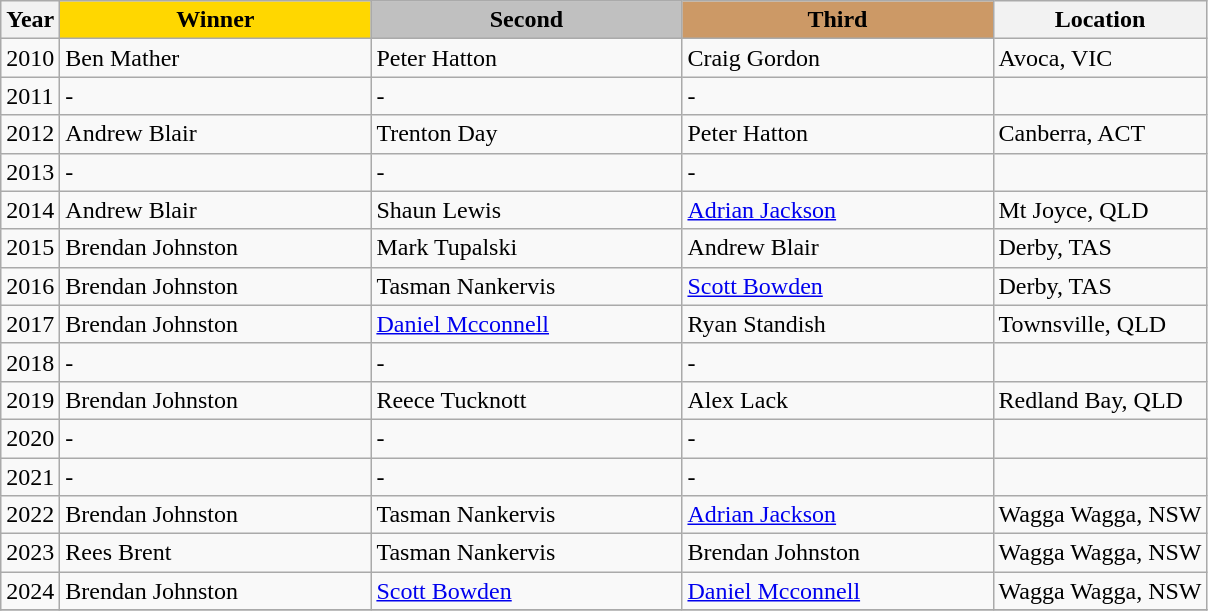<table class="wikitable sortable">
<tr>
<th>Year</th>
<th scope=col colspan=1 style="width:200px; color: black; background:gold;">Winner</th>
<th scope=col colspan=1 style="width:200px; color: black; background:silver;">Second</th>
<th scope=col colspan=1 style="width:200px; color: black; background:#cc9966;">Third</th>
<th>Location</th>
</tr>
<tr>
<td>2010</td>
<td>Ben Mather</td>
<td>Peter Hatton</td>
<td>Craig Gordon</td>
<td>Avoca, VIC</td>
</tr>
<tr>
<td>2011</td>
<td>-</td>
<td>-</td>
<td>-</td>
<td></td>
</tr>
<tr>
<td>2012</td>
<td>Andrew Blair</td>
<td>Trenton Day</td>
<td>Peter Hatton</td>
<td>Canberra, ACT</td>
</tr>
<tr>
<td>2013</td>
<td>-</td>
<td>-</td>
<td>-</td>
<td></td>
</tr>
<tr>
<td>2014</td>
<td>Andrew Blair</td>
<td>Shaun Lewis</td>
<td><a href='#'>Adrian Jackson</a></td>
<td>Mt Joyce, QLD</td>
</tr>
<tr>
<td>2015</td>
<td>Brendan Johnston</td>
<td>Mark Tupalski</td>
<td>Andrew Blair</td>
<td>Derby, TAS</td>
</tr>
<tr>
<td>2016</td>
<td>Brendan Johnston</td>
<td>Tasman Nankervis</td>
<td><a href='#'>Scott Bowden</a></td>
<td>Derby, TAS</td>
</tr>
<tr>
<td>2017</td>
<td>Brendan Johnston</td>
<td><a href='#'>Daniel Mcconnell</a></td>
<td>Ryan Standish</td>
<td>Townsville, QLD</td>
</tr>
<tr>
<td>2018</td>
<td>-</td>
<td>-</td>
<td>-</td>
<td></td>
</tr>
<tr>
<td>2019</td>
<td>Brendan Johnston</td>
<td>Reece Tucknott</td>
<td>Alex Lack</td>
<td>Redland Bay, QLD</td>
</tr>
<tr>
<td>2020</td>
<td>-</td>
<td>-</td>
<td>-</td>
<td></td>
</tr>
<tr>
<td>2021</td>
<td>-</td>
<td>-</td>
<td>-</td>
<td></td>
</tr>
<tr>
<td>2022</td>
<td>Brendan Johnston</td>
<td>Tasman Nankervis</td>
<td><a href='#'>Adrian Jackson</a></td>
<td>Wagga Wagga, NSW</td>
</tr>
<tr>
<td>2023</td>
<td>Rees Brent</td>
<td>Tasman Nankervis</td>
<td>Brendan Johnston</td>
<td>Wagga Wagga, NSW</td>
</tr>
<tr>
<td>2024</td>
<td>Brendan Johnston</td>
<td><a href='#'>Scott Bowden</a></td>
<td><a href='#'>Daniel Mcconnell</a></td>
<td>Wagga Wagga, NSW</td>
</tr>
<tr>
</tr>
</table>
